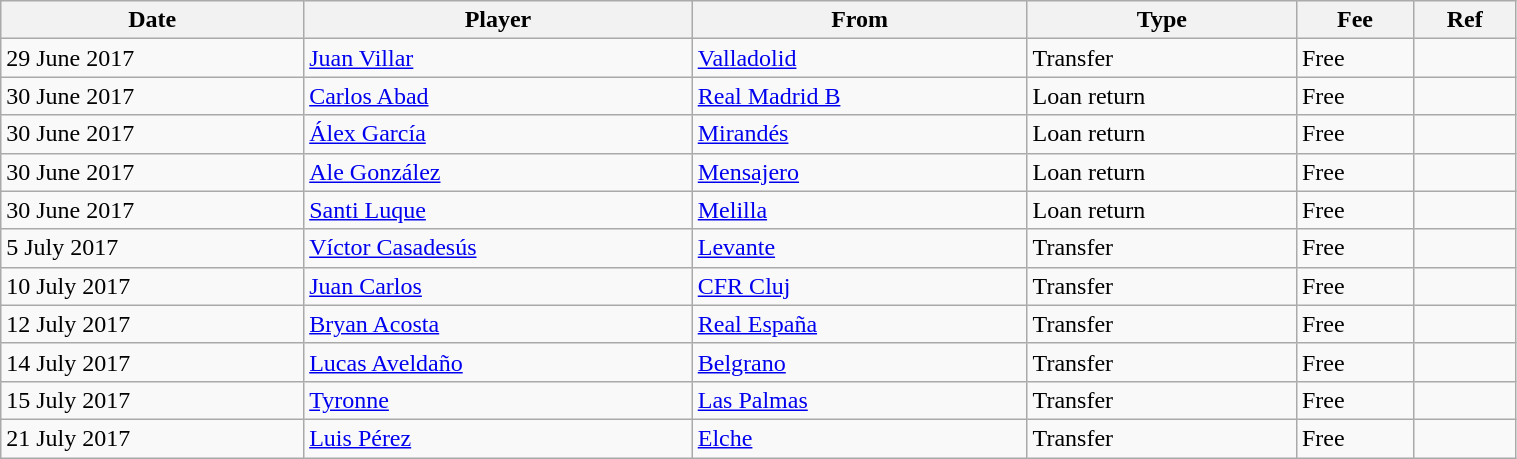<table class="wikitable" style="width:80%;">
<tr>
<th><strong>Date</strong></th>
<th><strong>Player</strong></th>
<th><strong>From</strong></th>
<th><strong>Type</strong></th>
<th><strong>Fee</strong></th>
<th><strong>Ref</strong></th>
</tr>
<tr>
<td>29 June 2017</td>
<td> <a href='#'>Juan Villar</a></td>
<td> <a href='#'>Valladolid</a></td>
<td>Transfer</td>
<td>Free</td>
<td></td>
</tr>
<tr>
<td>30 June 2017</td>
<td> <a href='#'>Carlos Abad</a></td>
<td> <a href='#'>Real Madrid B</a></td>
<td>Loan return</td>
<td>Free</td>
<td></td>
</tr>
<tr>
<td>30 June 2017</td>
<td> <a href='#'>Álex García</a></td>
<td> <a href='#'>Mirandés</a></td>
<td>Loan return</td>
<td>Free</td>
<td></td>
</tr>
<tr>
<td>30 June 2017</td>
<td> <a href='#'>Ale González</a></td>
<td> <a href='#'>Mensajero</a></td>
<td>Loan return</td>
<td>Free</td>
<td></td>
</tr>
<tr>
<td>30 June 2017</td>
<td> <a href='#'>Santi Luque</a></td>
<td> <a href='#'>Melilla</a></td>
<td>Loan return</td>
<td>Free</td>
<td></td>
</tr>
<tr>
<td>5 July 2017</td>
<td> <a href='#'>Víctor Casadesús</a></td>
<td> <a href='#'>Levante</a></td>
<td>Transfer</td>
<td>Free</td>
<td></td>
</tr>
<tr>
<td>10 July 2017</td>
<td> <a href='#'>Juan Carlos</a></td>
<td> <a href='#'>CFR Cluj</a></td>
<td>Transfer</td>
<td>Free</td>
<td></td>
</tr>
<tr>
<td>12 July 2017</td>
<td> <a href='#'>Bryan Acosta</a></td>
<td> <a href='#'>Real España</a></td>
<td>Transfer</td>
<td>Free</td>
<td></td>
</tr>
<tr>
<td>14 July 2017</td>
<td> <a href='#'>Lucas Aveldaño</a></td>
<td> <a href='#'>Belgrano</a></td>
<td>Transfer</td>
<td>Free</td>
<td></td>
</tr>
<tr>
<td>15 July 2017</td>
<td> <a href='#'>Tyronne</a></td>
<td> <a href='#'>Las Palmas</a></td>
<td>Transfer</td>
<td>Free</td>
<td></td>
</tr>
<tr>
<td>21 July 2017</td>
<td> <a href='#'>Luis Pérez</a></td>
<td> <a href='#'>Elche</a></td>
<td>Transfer</td>
<td>Free</td>
<td></td>
</tr>
</table>
